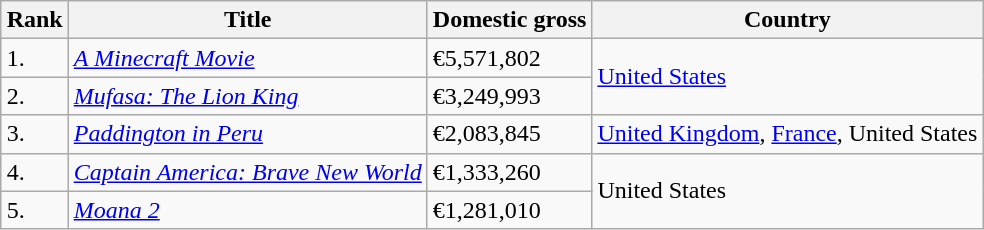<table class="wikitable sortable" style="margin:auto; margin:auto;">
<tr>
<th>Rank</th>
<th>Title</th>
<th>Domestic gross</th>
<th>Country</th>
</tr>
<tr>
<td>1.</td>
<td><em><a href='#'>A Minecraft Movie</a></em></td>
<td>€5,571,802</td>
<td rowspan="2"><a href='#'>United States</a></td>
</tr>
<tr>
<td>2.</td>
<td><em><a href='#'>Mufasa: The Lion King</a></em></td>
<td>€3,249,993</td>
</tr>
<tr>
<td>3.</td>
<td><em><a href='#'>Paddington in Peru</a></em></td>
<td>€2,083,845</td>
<td><a href='#'>United Kingdom</a>, <a href='#'>France</a>, United States</td>
</tr>
<tr>
<td>4.</td>
<td><em><a href='#'>Captain America: Brave New World</a></em></td>
<td>€1,333,260</td>
<td rowspan="2">United States</td>
</tr>
<tr>
<td>5.</td>
<td><em><a href='#'>Moana 2</a></em></td>
<td>€1,281,010</td>
</tr>
</table>
